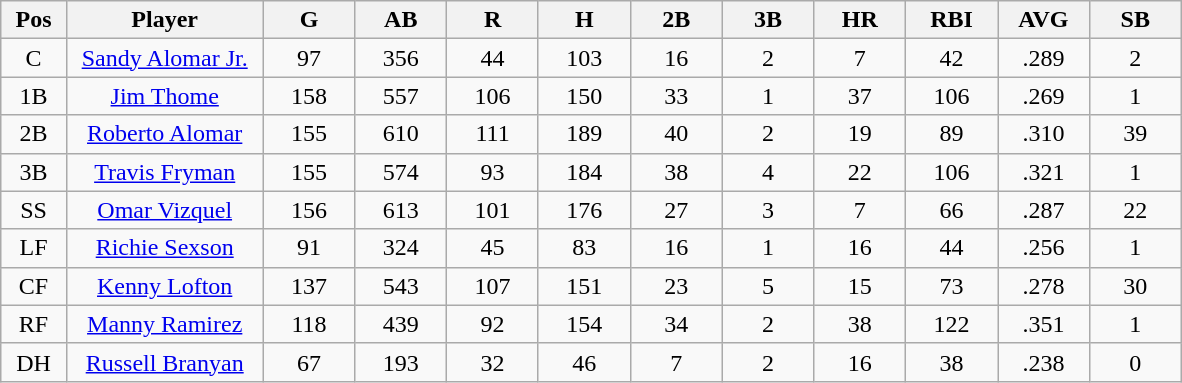<table class="wikitable sortable">
<tr>
<th bgcolor="#DDDDFF" width="5%">Pos</th>
<th bgcolor="#DDDDFF" width="15%">Player</th>
<th bgcolor="#DDDDFF" width="7%">G</th>
<th bgcolor="#DDDDFF" width="7%">AB</th>
<th bgcolor="#DDDDFF" width="7%">R</th>
<th bgcolor="#DDDDFF" width="7%">H</th>
<th bgcolor="#DDDDFF" width="7%">2B</th>
<th bgcolor="#DDDDFF" width="7%">3B</th>
<th bgcolor="#DDDDFF" width="7%">HR</th>
<th bgcolor="#DDDDFF" width="7%">RBI</th>
<th bgcolor="#DDDDFF" width="7%">AVG</th>
<th bgcolor="#DDDDFF" width="7%">SB</th>
</tr>
<tr align="center">
<td>C</td>
<td><a href='#'>Sandy Alomar Jr.</a></td>
<td>97</td>
<td>356</td>
<td>44</td>
<td>103</td>
<td>16</td>
<td>2</td>
<td>7</td>
<td>42</td>
<td>.289</td>
<td>2</td>
</tr>
<tr align="center">
<td>1B</td>
<td><a href='#'>Jim Thome</a></td>
<td>158</td>
<td>557</td>
<td>106</td>
<td>150</td>
<td>33</td>
<td>1</td>
<td>37</td>
<td>106</td>
<td>.269</td>
<td>1</td>
</tr>
<tr align="center">
<td>2B</td>
<td><a href='#'>Roberto Alomar</a></td>
<td>155</td>
<td>610</td>
<td>111</td>
<td>189</td>
<td>40</td>
<td>2</td>
<td>19</td>
<td>89</td>
<td>.310</td>
<td>39</td>
</tr>
<tr align="center">
<td>3B</td>
<td><a href='#'>Travis Fryman</a></td>
<td>155</td>
<td>574</td>
<td>93</td>
<td>184</td>
<td>38</td>
<td>4</td>
<td>22</td>
<td>106</td>
<td>.321</td>
<td>1</td>
</tr>
<tr align="center">
<td>SS</td>
<td><a href='#'>Omar Vizquel</a></td>
<td>156</td>
<td>613</td>
<td>101</td>
<td>176</td>
<td>27</td>
<td>3</td>
<td>7</td>
<td>66</td>
<td>.287</td>
<td>22</td>
</tr>
<tr align="center">
<td>LF</td>
<td><a href='#'>Richie Sexson</a></td>
<td>91</td>
<td>324</td>
<td>45</td>
<td>83</td>
<td>16</td>
<td>1</td>
<td>16</td>
<td>44</td>
<td>.256</td>
<td>1</td>
</tr>
<tr align="center">
<td>CF</td>
<td><a href='#'>Kenny Lofton</a></td>
<td>137</td>
<td>543</td>
<td>107</td>
<td>151</td>
<td>23</td>
<td>5</td>
<td>15</td>
<td>73</td>
<td>.278</td>
<td>30</td>
</tr>
<tr align="center">
<td>RF</td>
<td><a href='#'>Manny Ramirez</a></td>
<td>118</td>
<td>439</td>
<td>92</td>
<td>154</td>
<td>34</td>
<td>2</td>
<td>38</td>
<td>122</td>
<td>.351</td>
<td>1</td>
</tr>
<tr align="center">
<td>DH</td>
<td><a href='#'>Russell Branyan</a></td>
<td>67</td>
<td>193</td>
<td>32</td>
<td>46</td>
<td>7</td>
<td>2</td>
<td>16</td>
<td>38</td>
<td>.238</td>
<td>0</td>
</tr>
</table>
